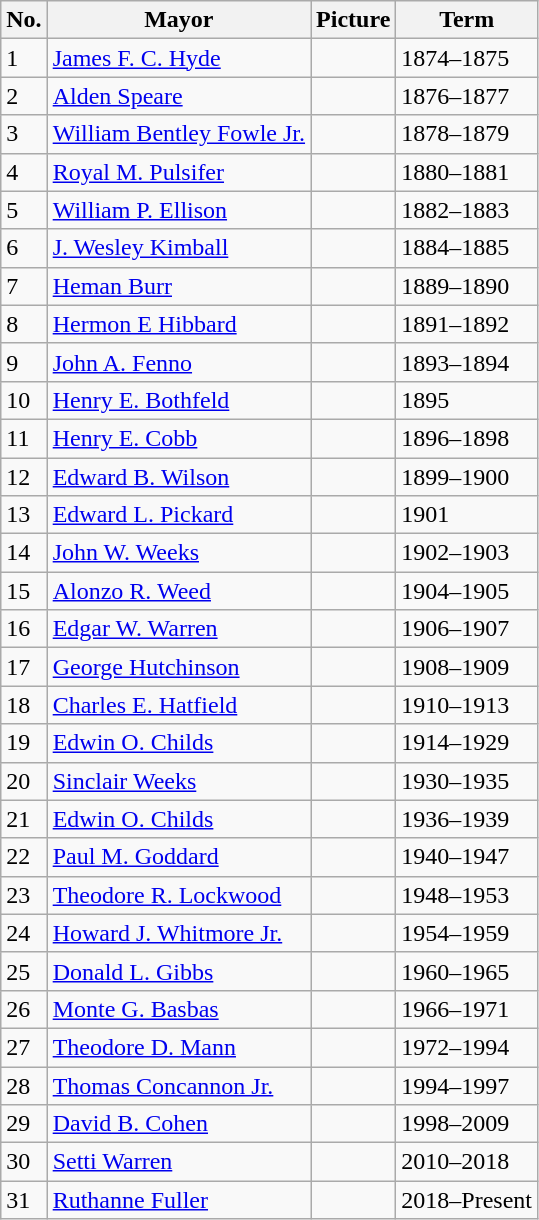<table class="wikitable">
<tr>
<th>No.</th>
<th>Mayor</th>
<th>Picture</th>
<th>Term</th>
</tr>
<tr>
<td>1</td>
<td><a href='#'>James F. C. Hyde</a></td>
<td></td>
<td>1874–1875</td>
</tr>
<tr>
<td>2</td>
<td><a href='#'>Alden Speare</a></td>
<td></td>
<td>1876–1877</td>
</tr>
<tr>
<td>3</td>
<td><a href='#'>William Bentley Fowle Jr.</a></td>
<td></td>
<td>1878–1879</td>
</tr>
<tr>
<td>4</td>
<td><a href='#'>Royal M. Pulsifer</a></td>
<td></td>
<td>1880–1881</td>
</tr>
<tr>
<td>5</td>
<td><a href='#'>William P. Ellison</a></td>
<td></td>
<td>1882–1883</td>
</tr>
<tr>
<td>6</td>
<td><a href='#'>J. Wesley Kimball</a></td>
<td></td>
<td>1884–1885</td>
</tr>
<tr>
<td>7</td>
<td><a href='#'>Heman Burr</a></td>
<td></td>
<td>1889–1890</td>
</tr>
<tr>
<td>8</td>
<td><a href='#'>Hermon E Hibbard</a></td>
<td></td>
<td>1891–1892</td>
</tr>
<tr>
<td>9</td>
<td><a href='#'>John A. Fenno</a></td>
<td></td>
<td>1893–1894</td>
</tr>
<tr>
<td>10</td>
<td><a href='#'>Henry E. Bothfeld</a></td>
<td></td>
<td>1895</td>
</tr>
<tr>
<td>11</td>
<td><a href='#'>Henry E. Cobb</a></td>
<td></td>
<td>1896–1898</td>
</tr>
<tr>
<td>12</td>
<td><a href='#'>Edward B. Wilson</a></td>
<td></td>
<td>1899–1900</td>
</tr>
<tr>
<td>13</td>
<td><a href='#'>Edward L. Pickard</a></td>
<td></td>
<td>1901</td>
</tr>
<tr>
<td>14</td>
<td><a href='#'>John W. Weeks</a></td>
<td></td>
<td>1902–1903</td>
</tr>
<tr>
<td>15</td>
<td><a href='#'>Alonzo R. Weed</a></td>
<td></td>
<td>1904–1905</td>
</tr>
<tr>
<td>16</td>
<td><a href='#'>Edgar W. Warren</a></td>
<td></td>
<td>1906–1907</td>
</tr>
<tr>
<td>17</td>
<td><a href='#'>George Hutchinson</a></td>
<td></td>
<td>1908–1909</td>
</tr>
<tr>
<td>18</td>
<td><a href='#'>Charles E. Hatfield</a></td>
<td></td>
<td>1910–1913</td>
</tr>
<tr>
<td>19</td>
<td><a href='#'>Edwin O. Childs</a></td>
<td></td>
<td>1914–1929</td>
</tr>
<tr>
<td>20</td>
<td><a href='#'>Sinclair Weeks</a></td>
<td></td>
<td>1930–1935</td>
</tr>
<tr>
<td>21</td>
<td><a href='#'>Edwin O. Childs</a></td>
<td></td>
<td>1936–1939</td>
</tr>
<tr>
<td>22</td>
<td><a href='#'>Paul M. Goddard</a></td>
<td></td>
<td>1940–1947</td>
</tr>
<tr>
<td>23</td>
<td><a href='#'>Theodore R. Lockwood</a></td>
<td></td>
<td>1948–1953</td>
</tr>
<tr>
<td>24</td>
<td><a href='#'>Howard J. Whitmore Jr.</a></td>
<td></td>
<td>1954–1959</td>
</tr>
<tr>
<td>25</td>
<td><a href='#'>Donald L. Gibbs</a></td>
<td></td>
<td>1960–1965</td>
</tr>
<tr>
<td>26</td>
<td><a href='#'>Monte G. Basbas</a></td>
<td></td>
<td>1966–1971</td>
</tr>
<tr>
<td>27</td>
<td><a href='#'>Theodore D. Mann</a></td>
<td></td>
<td>1972–1994</td>
</tr>
<tr>
<td>28</td>
<td><a href='#'>Thomas Concannon Jr.</a></td>
<td></td>
<td>1994–1997</td>
</tr>
<tr>
<td>29</td>
<td><a href='#'>David B. Cohen</a></td>
<td></td>
<td>1998–2009</td>
</tr>
<tr>
<td>30</td>
<td><a href='#'>Setti Warren</a></td>
<td></td>
<td>2010–2018</td>
</tr>
<tr>
<td>31</td>
<td><a href='#'>Ruthanne Fuller</a></td>
<td></td>
<td>2018–Present</td>
</tr>
</table>
